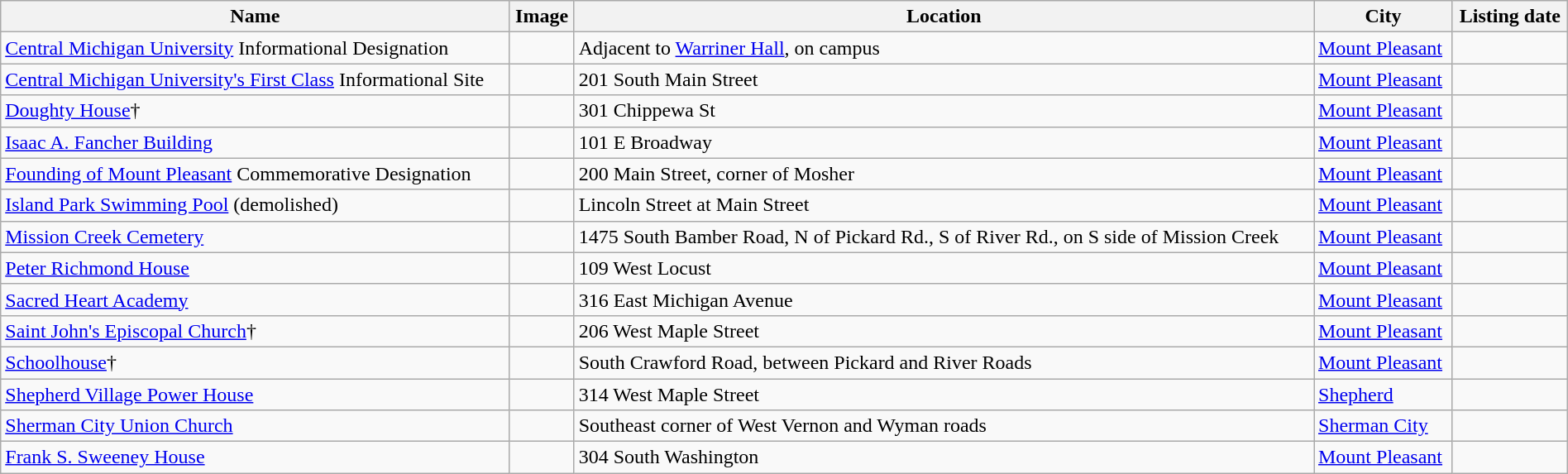<table class="wikitable sortable" style="width:100%">
<tr>
<th>Name</th>
<th>Image</th>
<th>Location</th>
<th>City</th>
<th>Listing date</th>
</tr>
<tr>
<td><a href='#'>Central Michigan University</a> Informational Designation</td>
<td></td>
<td>Adjacent to <a href='#'>Warriner Hall</a>, on campus</td>
<td><a href='#'>Mount Pleasant</a></td>
<td></td>
</tr>
<tr>
<td><a href='#'>Central Michigan University's First Class</a> Informational Site</td>
<td></td>
<td>201 South Main Street</td>
<td><a href='#'>Mount Pleasant</a></td>
<td></td>
</tr>
<tr>
<td><a href='#'>Doughty House</a>†</td>
<td></td>
<td>301 Chippewa St</td>
<td><a href='#'>Mount Pleasant</a></td>
<td></td>
</tr>
<tr>
<td><a href='#'>Isaac A. Fancher Building</a></td>
<td></td>
<td>101 E Broadway</td>
<td><a href='#'>Mount Pleasant</a></td>
<td></td>
</tr>
<tr>
<td><a href='#'>Founding of Mount Pleasant</a> Commemorative Designation</td>
<td></td>
<td>200 Main Street, corner of Mosher</td>
<td><a href='#'>Mount Pleasant</a></td>
<td></td>
</tr>
<tr>
<td><a href='#'>Island Park Swimming Pool</a> (demolished)</td>
<td></td>
<td>Lincoln Street at Main Street</td>
<td><a href='#'>Mount Pleasant</a></td>
<td></td>
</tr>
<tr>
<td><a href='#'>Mission Creek Cemetery</a></td>
<td></td>
<td>1475 South Bamber Road, N of Pickard Rd., S of River Rd., on S side of Mission Creek</td>
<td><a href='#'>Mount Pleasant</a></td>
<td></td>
</tr>
<tr>
<td><a href='#'>Peter Richmond House</a></td>
<td></td>
<td>109 West Locust</td>
<td><a href='#'>Mount Pleasant</a></td>
<td></td>
</tr>
<tr>
<td><a href='#'>Sacred Heart Academy</a></td>
<td></td>
<td>316 East Michigan Avenue</td>
<td><a href='#'>Mount Pleasant</a></td>
<td></td>
</tr>
<tr>
<td><a href='#'>Saint John's Episcopal Church</a>†</td>
<td></td>
<td>206 West Maple Street</td>
<td><a href='#'>Mount Pleasant</a></td>
<td></td>
</tr>
<tr>
<td><a href='#'>Schoolhouse</a>†</td>
<td></td>
<td>South Crawford Road, between Pickard and River Roads</td>
<td><a href='#'>Mount Pleasant</a></td>
<td></td>
</tr>
<tr>
<td><a href='#'>Shepherd Village Power House</a></td>
<td></td>
<td>314 West Maple Street</td>
<td><a href='#'>Shepherd</a></td>
<td></td>
</tr>
<tr>
<td><a href='#'>Sherman City Union Church</a></td>
<td></td>
<td>Southeast corner of West Vernon and Wyman roads</td>
<td><a href='#'>Sherman City</a></td>
<td></td>
</tr>
<tr>
<td><a href='#'>Frank S. Sweeney House</a></td>
<td></td>
<td>304 South Washington</td>
<td><a href='#'>Mount Pleasant</a></td>
<td></td>
</tr>
</table>
